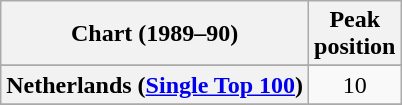<table class="wikitable sortable plainrowheaders" style="text-align:center;">
<tr>
<th align="left">Chart (1989–90)</th>
<th align="left">Peak<br>position</th>
</tr>
<tr>
</tr>
<tr>
<th scope="row">Netherlands (<a href='#'>Single Top 100</a>)</th>
<td>10</td>
</tr>
<tr>
</tr>
</table>
